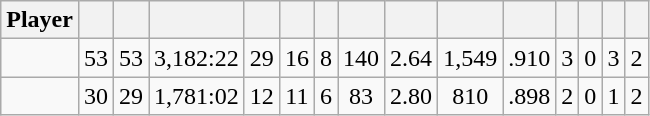<table class="wikitable sortable" style="text-align:center;">
<tr>
<th>Player</th>
<th></th>
<th></th>
<th></th>
<th></th>
<th></th>
<th></th>
<th></th>
<th></th>
<th></th>
<th></th>
<th></th>
<th></th>
<th></th>
<th></th>
</tr>
<tr>
<td></td>
<td>53</td>
<td>53</td>
<td>3,182:22</td>
<td>29</td>
<td>16</td>
<td>8</td>
<td>140</td>
<td>2.64</td>
<td>1,549</td>
<td>.910</td>
<td>3</td>
<td>0</td>
<td>3</td>
<td>2</td>
</tr>
<tr>
<td></td>
<td>30</td>
<td>29</td>
<td>1,781:02</td>
<td>12</td>
<td>11</td>
<td>6</td>
<td>83</td>
<td>2.80</td>
<td>810</td>
<td>.898</td>
<td>2</td>
<td>0</td>
<td>1</td>
<td>2</td>
</tr>
</table>
